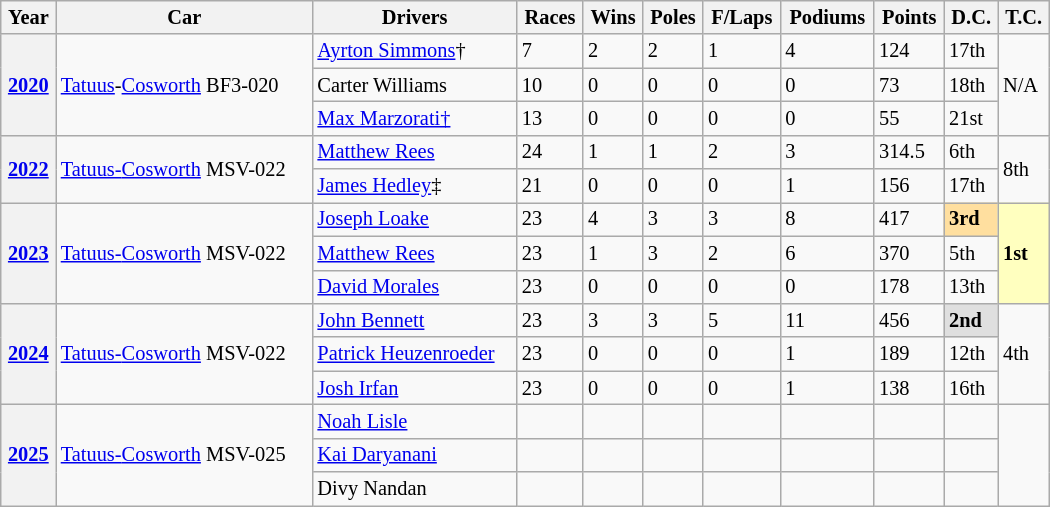<table class="wikitable" style="font-size:85%; width:700px">
<tr valign="top">
<th>Year</th>
<th>Car</th>
<th>Drivers</th>
<th>Races</th>
<th>Wins</th>
<th>Poles</th>
<th>F/Laps</th>
<th>Podiums</th>
<th>Points</th>
<th>D.C.</th>
<th>T.C.</th>
</tr>
<tr>
<th rowspan="3"><a href='#'>2020</a></th>
<td rowspan="3"><a href='#'>Tatuus</a>-<a href='#'>Cosworth</a> BF3-020</td>
<td> <a href='#'>Ayrton Simmons</a>†</td>
<td>7</td>
<td>2</td>
<td>2</td>
<td>1</td>
<td>4</td>
<td>124</td>
<td>17th</td>
<td rowspan="3">N/A</td>
</tr>
<tr>
<td> Carter Williams</td>
<td>10</td>
<td>0</td>
<td>0</td>
<td>0</td>
<td>0</td>
<td>73</td>
<td>18th</td>
</tr>
<tr>
<td> <a href='#'>Max Marzorati†</a></td>
<td>13</td>
<td>0</td>
<td>0</td>
<td>0</td>
<td>0</td>
<td>55</td>
<td>21st</td>
</tr>
<tr>
<th rowspan="2"><a href='#'>2022</a></th>
<td rowspan="2"><a href='#'>Tatuus-</a><a href='#'>Cosworth</a> MSV-022</td>
<td> <a href='#'>Matthew Rees</a></td>
<td>24</td>
<td>1</td>
<td>1</td>
<td>2</td>
<td>3</td>
<td>314.5</td>
<td>6th</td>
<td rowspan="2">8th</td>
</tr>
<tr>
<td> <a href='#'>James Hedley</a>‡</td>
<td>21</td>
<td>0</td>
<td>0</td>
<td>0</td>
<td>1</td>
<td>156</td>
<td>17th</td>
</tr>
<tr>
<th rowspan="3"><a href='#'>2023</a></th>
<td rowspan="3"><a href='#'>Tatuus-</a><a href='#'>Cosworth</a> MSV-022</td>
<td> <a href='#'>Joseph Loake</a></td>
<td>23</td>
<td>4</td>
<td>3</td>
<td>3</td>
<td>8</td>
<td>417</td>
<td style="background:#FFDF9F;"><strong>3rd</strong></td>
<td rowspan="3" style="background:#FFFFBF;"><strong>1st</strong></td>
</tr>
<tr>
<td> <a href='#'>Matthew Rees</a></td>
<td>23</td>
<td>1</td>
<td>3</td>
<td>2</td>
<td>6</td>
<td>370</td>
<td>5th</td>
</tr>
<tr>
<td> <a href='#'>David Morales</a></td>
<td>23</td>
<td>0</td>
<td>0</td>
<td>0</td>
<td>0</td>
<td>178</td>
<td>13th</td>
</tr>
<tr>
<th rowspan="3"><a href='#'>2024</a></th>
<td rowspan="3"><a href='#'>Tatuus-</a><a href='#'>Cosworth</a> MSV-022</td>
<td> <a href='#'>John Bennett</a></td>
<td>23</td>
<td>3</td>
<td>3</td>
<td>5</td>
<td>11</td>
<td>456</td>
<td style="background:#dfdfdf;"><strong>2nd</strong></td>
<td rowspan="3">4th</td>
</tr>
<tr>
<td> <a href='#'>Patrick Heuzenroeder</a></td>
<td>23</td>
<td>0</td>
<td>0</td>
<td>0</td>
<td>1</td>
<td>189</td>
<td>12th</td>
</tr>
<tr>
<td> <a href='#'>Josh Irfan</a></td>
<td>23</td>
<td>0</td>
<td>0</td>
<td>0</td>
<td>1</td>
<td>138</td>
<td>16th</td>
</tr>
<tr>
<th rowspan="3"><a href='#'>2025</a></th>
<td rowspan="3"><a href='#'>Tatuus-</a><a href='#'>Cosworth</a> MSV-025</td>
<td> <a href='#'>Noah Lisle</a></td>
<td></td>
<td></td>
<td></td>
<td></td>
<td></td>
<td></td>
<td></td>
<td rowspan="3"></td>
</tr>
<tr>
<td> <a href='#'>Kai Daryanani</a></td>
<td></td>
<td></td>
<td></td>
<td></td>
<td></td>
<td></td>
<td></td>
</tr>
<tr>
<td> Divy Nandan</td>
<td></td>
<td></td>
<td></td>
<td></td>
<td></td>
<td></td>
<td></td>
</tr>
</table>
